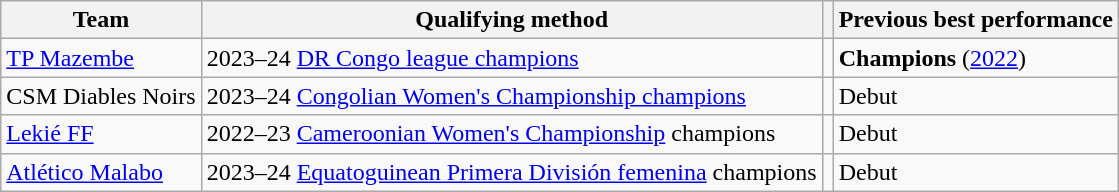<table class="wikitable sortable" style="text-align: left;">
<tr>
<th>Team</th>
<th>Qualifying method</th>
<th></th>
<th>Previous best performance</th>
</tr>
<tr>
<td> <a href='#'>TP Mazembe</a></td>
<td>2023–24 <a href='#'>DR Congo league champions</a></td>
<td></td>
<td><strong>Champions</strong> (<a href='#'>2022</a>)</td>
</tr>
<tr>
<td> CSM Diables Noirs</td>
<td>2023–24 <a href='#'>Congolian Women's Championship champions</a></td>
<td></td>
<td>Debut</td>
</tr>
<tr>
<td> <a href='#'>Lekié FF</a></td>
<td>2022–23 <a href='#'>Cameroonian Women's Championship</a> champions</td>
<td></td>
<td>Debut</td>
</tr>
<tr>
<td> <a href='#'>Atlético Malabo</a></td>
<td>2023–24 <a href='#'>Equatoguinean Primera División femenina</a> champions</td>
<td></td>
<td>Debut</td>
</tr>
</table>
